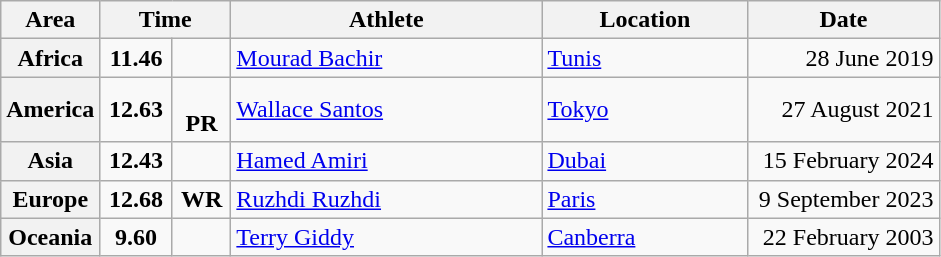<table class="wikitable">
<tr>
<th width="45">Area</th>
<th width="80" colspan="2">Time</th>
<th width="200">Athlete</th>
<th width="130">Location</th>
<th width="120">Date</th>
</tr>
<tr>
<th>Africa</th>
<td align=center><strong>11.46 </strong></td>
<td align=center></td>
<td> <a href='#'>Mourad Bachir</a></td>
<td> <a href='#'>Tunis</a></td>
<td align=right>28 June 2019</td>
</tr>
<tr>
<th>America</th>
<td align=center><strong>12.63 </strong></td>
<td align=center><br><strong>PR</strong></td>
<td> <a href='#'>Wallace Santos</a></td>
<td> <a href='#'>Tokyo</a></td>
<td align=right>27 August 2021</td>
</tr>
<tr>
<th>Asia</th>
<td align=center><strong>12.43 </strong></td>
<td align=center></td>
<td> <a href='#'>Hamed Amiri</a></td>
<td> <a href='#'>Dubai</a></td>
<td align=right>15 February 2024</td>
</tr>
<tr>
<th>Europe</th>
<td align="center"><strong>12.68</strong></td>
<td align="center"><strong>WR</strong></td>
<td> <a href='#'>Ruzhdi Ruzhdi</a></td>
<td> <a href='#'>Paris</a></td>
<td align=right>9 September 2023</td>
</tr>
<tr>
<th>Oceania</th>
<td align=center><strong>9.60 </strong></td>
<td align=center></td>
<td> <a href='#'>Terry Giddy</a></td>
<td> <a href='#'>Canberra</a></td>
<td align=right>22 February 2003</td>
</tr>
</table>
